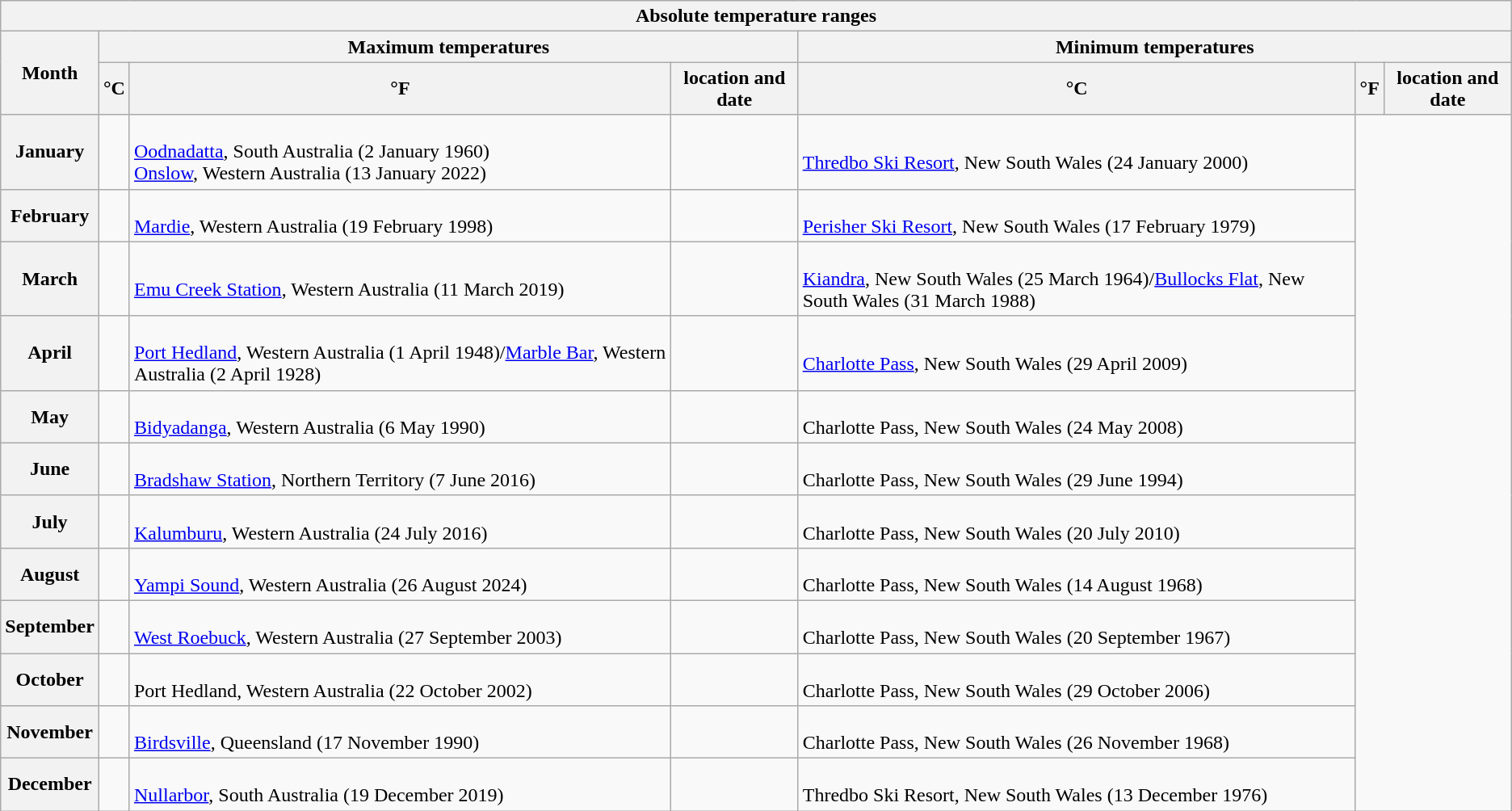<table class=wikitable sortable>
<tr>
<th colspan=7>Absolute temperature ranges</th>
</tr>
<tr>
<th rowspan=2>Month</th>
<th colspan=3>Maximum temperatures</th>
<th colspan=3>Minimum temperatures</th>
</tr>
<tr>
<th>°C</th>
<th>°F</th>
<th>location and date</th>
<th>°C</th>
<th>°F</th>
<th>location and date</th>
</tr>
<tr>
<th>January</th>
<td></td>
<td><br><a href='#'>Oodnadatta</a>, South Australia (2 January 1960)<br>
<a href='#'>Onslow</a>, Western Australia (13 January 2022)</td>
<td></td>
<td><br><a href='#'>Thredbo Ski Resort</a>, New South Wales (24 January 2000)</td>
</tr>
<tr>
<th>February</th>
<td></td>
<td><br><a href='#'>Mardie</a>, Western Australia (19 February 1998)</td>
<td></td>
<td><br><a href='#'>Perisher Ski Resort</a>, New South Wales (17 February 1979)</td>
</tr>
<tr>
<th>March</th>
<td></td>
<td><br><a href='#'>Emu Creek Station</a>, Western Australia (11 March 2019)</td>
<td></td>
<td><br><a href='#'>Kiandra</a>, New South Wales (25 March 1964)/<a href='#'>Bullocks Flat</a>, New South Wales (31 March 1988)</td>
</tr>
<tr>
<th>April</th>
<td></td>
<td><br><a href='#'>Port Hedland</a>, Western Australia (1 April 1948)/<a href='#'>Marble Bar</a>, Western Australia (2 April 1928)</td>
<td></td>
<td><br><a href='#'>Charlotte Pass</a>, New South Wales (29 April 2009)</td>
</tr>
<tr>
<th>May</th>
<td></td>
<td><br><a href='#'>Bidyadanga</a>, Western Australia (6 May 1990)</td>
<td></td>
<td><br>Charlotte Pass, New South Wales (24 May 2008)</td>
</tr>
<tr>
<th>June</th>
<td></td>
<td><br><a href='#'>Bradshaw Station</a>, Northern Territory (7 June 2016)</td>
<td></td>
<td><br>Charlotte Pass, New South Wales (29 June 1994)</td>
</tr>
<tr>
<th>July</th>
<td></td>
<td><br><a href='#'>Kalumburu</a>, Western Australia (24 July 2016)</td>
<td></td>
<td><br>Charlotte Pass, New South Wales (20 July 2010)</td>
</tr>
<tr>
<th>August</th>
<td></td>
<td><br><a href='#'>Yampi Sound</a>, Western Australia (26 August 2024)</td>
<td></td>
<td><br>Charlotte Pass, New South Wales (14 August 1968)</td>
</tr>
<tr>
<th>September</th>
<td></td>
<td><br><a href='#'>West Roebuck</a>, Western Australia (27 September 2003)</td>
<td></td>
<td><br>Charlotte Pass, New South Wales (20 September 1967)</td>
</tr>
<tr>
<th>October</th>
<td></td>
<td><br>Port Hedland, Western Australia (22 October 2002)</td>
<td></td>
<td><br>Charlotte Pass, New South Wales (29 October 2006)</td>
</tr>
<tr>
<th>November</th>
<td></td>
<td><br><a href='#'>Birdsville</a>, Queensland (17 November 1990)</td>
<td></td>
<td><br>Charlotte Pass, New South Wales (26 November 1968)</td>
</tr>
<tr>
<th>December</th>
<td></td>
<td><br><a href='#'>Nullarbor</a>, South Australia (19 December 2019)</td>
<td></td>
<td><br>Thredbo Ski Resort, New South Wales (13 December 1976)</td>
</tr>
</table>
